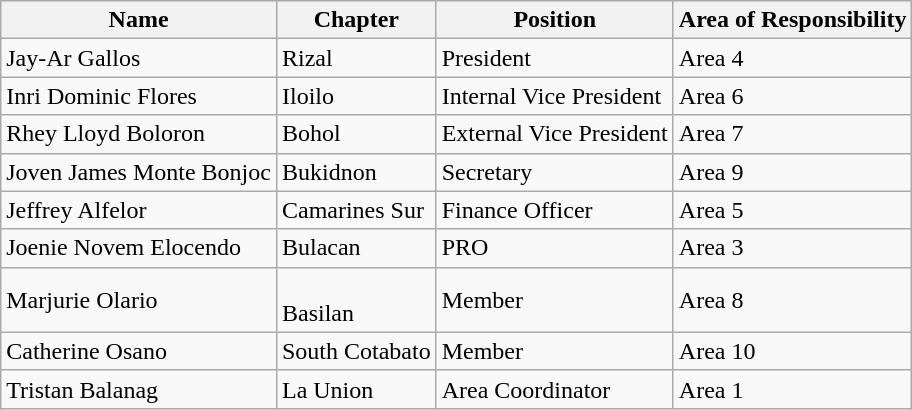<table class="wikitable">
<tr>
<th>Name</th>
<th>Chapter</th>
<th>Position</th>
<th>Area of Responsibility</th>
</tr>
<tr>
<td>Jay-Ar Gallos</td>
<td>Rizal</td>
<td>President</td>
<td>Area 4</td>
</tr>
<tr>
<td>Inri Dominic Flores</td>
<td>Iloilo</td>
<td>Internal Vice President</td>
<td>Area 6</td>
</tr>
<tr>
<td>Rhey Lloyd Boloron</td>
<td>Bohol</td>
<td>External Vice President</td>
<td>Area 7</td>
</tr>
<tr>
<td>Joven James Monte Bonjoc</td>
<td>Bukidnon</td>
<td>Secretary</td>
<td>Area 9</td>
</tr>
<tr>
<td>Jeffrey Alfelor</td>
<td>Camarines Sur</td>
<td>Finance Officer</td>
<td>Area 5</td>
</tr>
<tr>
<td>Joenie Novem Elocendo</td>
<td>Bulacan</td>
<td>PRO</td>
<td>Area 3</td>
</tr>
<tr>
<td>Marjurie Olario</td>
<td><br>Basilan</td>
<td>Member</td>
<td>Area 8</td>
</tr>
<tr>
<td>Catherine Osano</td>
<td>South Cotabato</td>
<td>Member</td>
<td>Area 10</td>
</tr>
<tr>
<td>Tristan Balanag</td>
<td>La Union</td>
<td>Area Coordinator</td>
<td>Area 1</td>
</tr>
</table>
